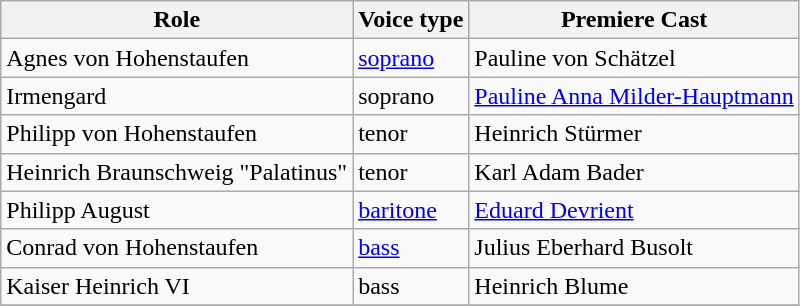<table class="wikitable">
<tr>
<th>Role</th>
<th>Voice type</th>
<th>Premiere Cast</th>
</tr>
<tr>
<td>Agnes von Hohenstaufen</td>
<td><a href='#'>soprano</a></td>
<td>Pauline von Schätzel</td>
</tr>
<tr>
<td>Irmengard</td>
<td>soprano</td>
<td><a href='#'>Pauline Anna Milder-Hauptmann</a></td>
</tr>
<tr>
<td>Philipp von Hohenstaufen</td>
<td>tenor</td>
<td>Heinrich Stürmer</td>
</tr>
<tr>
<td>Heinrich Braunschweig "Palatinus"</td>
<td>tenor</td>
<td>Karl Adam Bader</td>
</tr>
<tr>
<td>Philipp August</td>
<td><a href='#'>baritone</a></td>
<td><a href='#'>Eduard Devrient</a></td>
</tr>
<tr>
<td>Conrad von Hohenstaufen</td>
<td><a href='#'>bass</a></td>
<td>Julius Eberhard Busolt</td>
</tr>
<tr>
<td>Kaiser Heinrich VI</td>
<td>bass</td>
<td>Heinrich Blume</td>
</tr>
<tr>
</tr>
</table>
